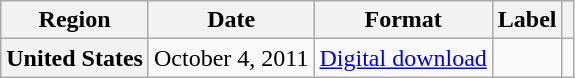<table class="wikitable plainrowheaders">
<tr>
<th scope="col">Region</th>
<th scope="col">Date</th>
<th scope="col">Format</th>
<th scope="col">Label</th>
<th scope="col"></th>
</tr>
<tr>
<th scope="row">United States</th>
<td>October 4, 2011</td>
<td><a href='#'>Digital download</a></td>
<td></td>
<td style="text-align:center;"></td>
</tr>
</table>
